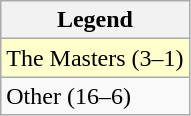<table class="wikitable">
<tr>
<th>Legend</th>
</tr>
<tr style="background:#ffc;">
<td>The Masters (3–1)</td>
</tr>
<tr>
<td>Other (16–6)</td>
</tr>
</table>
